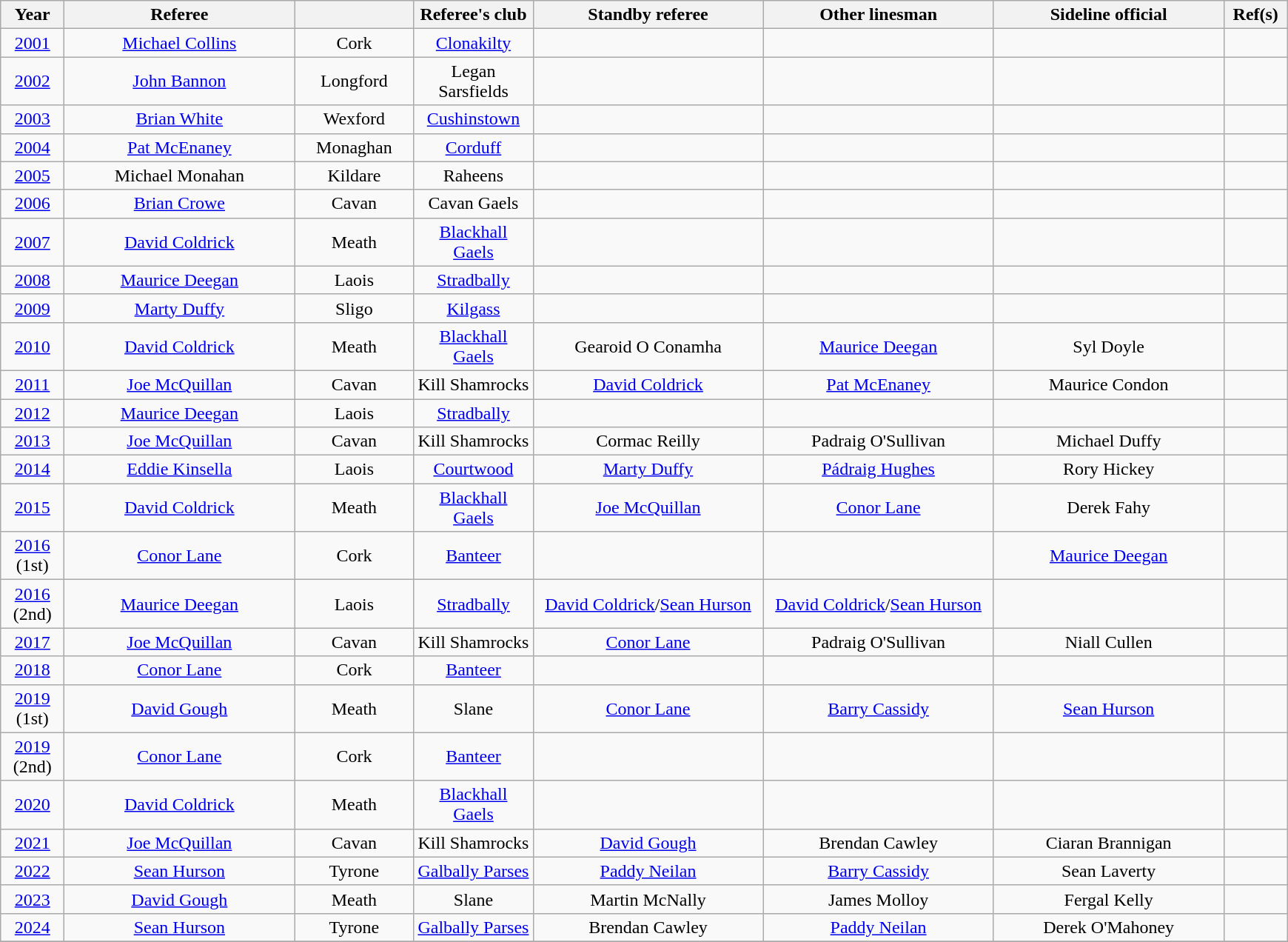<table class="wikitable" style="text-align:center">
<tr>
<th style=width:50px>Year</th>
<th style=width:200px>Referee</th>
<th style=width:100px></th>
<th style=width:100px>Referee's club</th>
<th style=width:200px>Standby referee</th>
<th style=width:200px>Other linesman</th>
<th style=width:200px>Sideline official</th>
<th style=width:50px>Ref(s)</th>
</tr>
<tr>
<td><a href='#'>2001</a></td>
<td><a href='#'>Michael Collins</a></td>
<td>Cork</td>
<td><a href='#'>Clonakilty</a></td>
<td></td>
<td></td>
<td></td>
<td></td>
</tr>
<tr>
<td><a href='#'>2002</a></td>
<td><a href='#'>John Bannon</a></td>
<td>Longford</td>
<td>Legan Sarsfields</td>
<td></td>
<td></td>
<td></td>
<td></td>
</tr>
<tr>
<td><a href='#'>2003</a></td>
<td><a href='#'>Brian White</a></td>
<td>Wexford</td>
<td><a href='#'>Cushinstown</a></td>
<td></td>
<td></td>
<td></td>
<td></td>
</tr>
<tr>
<td><a href='#'>2004</a></td>
<td><a href='#'>Pat McEnaney</a></td>
<td>Monaghan</td>
<td><a href='#'>Corduff</a></td>
<td></td>
<td></td>
<td></td>
<td></td>
</tr>
<tr>
<td><a href='#'>2005</a></td>
<td>Michael Monahan</td>
<td>Kildare</td>
<td>Raheens</td>
<td></td>
<td></td>
<td></td>
<td></td>
</tr>
<tr>
<td><a href='#'>2006</a></td>
<td><a href='#'>Brian Crowe</a></td>
<td>Cavan</td>
<td>Cavan Gaels</td>
<td></td>
<td></td>
<td></td>
<td></td>
</tr>
<tr>
<td><a href='#'>2007</a></td>
<td><a href='#'>David Coldrick</a></td>
<td>Meath</td>
<td><a href='#'>Blackhall Gaels</a></td>
<td></td>
<td></td>
<td></td>
<td></td>
</tr>
<tr>
<td><a href='#'>2008</a></td>
<td><a href='#'>Maurice Deegan</a></td>
<td>Laois</td>
<td><a href='#'>Stradbally</a></td>
<td></td>
<td></td>
<td></td>
<td></td>
</tr>
<tr>
<td><a href='#'>2009</a></td>
<td><a href='#'>Marty Duffy</a></td>
<td>Sligo</td>
<td><a href='#'>Kilgass</a></td>
<td></td>
<td></td>
<td></td>
<td></td>
</tr>
<tr>
<td><a href='#'>2010</a></td>
<td><a href='#'>David Coldrick</a></td>
<td>Meath</td>
<td><a href='#'>Blackhall Gaels</a></td>
<td>Gearoid O Conamha</td>
<td><a href='#'>Maurice Deegan</a></td>
<td>Syl Doyle</td>
<td></td>
</tr>
<tr>
<td><a href='#'>2011</a></td>
<td><a href='#'>Joe McQuillan</a></td>
<td>Cavan</td>
<td>Kill Shamrocks</td>
<td><a href='#'>David Coldrick</a></td>
<td><a href='#'>Pat McEnaney</a></td>
<td>Maurice Condon</td>
<td></td>
</tr>
<tr>
<td><a href='#'>2012</a></td>
<td><a href='#'>Maurice Deegan</a></td>
<td>Laois</td>
<td><a href='#'>Stradbally</a></td>
<td></td>
<td></td>
<td></td>
<td></td>
</tr>
<tr>
<td><a href='#'>2013</a></td>
<td><a href='#'>Joe McQuillan</a></td>
<td>Cavan</td>
<td>Kill Shamrocks</td>
<td>Cormac Reilly</td>
<td>Padraig O'Sullivan</td>
<td>Michael Duffy</td>
<td></td>
</tr>
<tr>
<td><a href='#'>2014</a></td>
<td><a href='#'>Eddie Kinsella</a></td>
<td>Laois</td>
<td><a href='#'>Courtwood</a></td>
<td><a href='#'>Marty Duffy</a></td>
<td><a href='#'>Pádraig Hughes</a></td>
<td>Rory Hickey</td>
<td></td>
</tr>
<tr>
<td><a href='#'>2015</a></td>
<td><a href='#'>David Coldrick</a></td>
<td>Meath</td>
<td><a href='#'>Blackhall Gaels</a></td>
<td><a href='#'>Joe McQuillan</a></td>
<td><a href='#'>Conor Lane</a></td>
<td>Derek Fahy</td>
<td></td>
</tr>
<tr>
<td><a href='#'>2016</a> (1st)</td>
<td><a href='#'>Conor Lane</a></td>
<td>Cork</td>
<td><a href='#'>Banteer</a></td>
<td></td>
<td></td>
<td><a href='#'>Maurice Deegan</a></td>
</tr>
<tr>
<td><a href='#'>2016</a> (2nd)</td>
<td><a href='#'>Maurice Deegan</a></td>
<td>Laois</td>
<td><a href='#'>Stradbally</a></td>
<td><a href='#'>David Coldrick</a>/<a href='#'>Sean Hurson</a></td>
<td><a href='#'>David Coldrick</a>/<a href='#'>Sean Hurson</a></td>
<td></td>
<td></td>
</tr>
<tr>
<td><a href='#'>2017</a></td>
<td><a href='#'>Joe McQuillan</a></td>
<td>Cavan</td>
<td>Kill Shamrocks</td>
<td><a href='#'>Conor Lane</a></td>
<td>Padraig O'Sullivan</td>
<td>Niall Cullen</td>
<td></td>
</tr>
<tr>
<td><a href='#'>2018</a></td>
<td><a href='#'>Conor Lane</a></td>
<td>Cork</td>
<td><a href='#'>Banteer</a></td>
<td></td>
<td></td>
<td></td>
<td></td>
</tr>
<tr>
<td><a href='#'>2019</a> (1st)</td>
<td><a href='#'>David Gough</a></td>
<td>Meath</td>
<td>Slane</td>
<td><a href='#'>Conor Lane</a></td>
<td><a href='#'>Barry Cassidy</a></td>
<td><a href='#'>Sean Hurson</a></td>
<td></td>
</tr>
<tr>
<td><a href='#'>2019</a> (2nd)</td>
<td><a href='#'>Conor Lane</a></td>
<td>Cork</td>
<td><a href='#'>Banteer</a></td>
<td></td>
<td></td>
<td></td>
<td></td>
</tr>
<tr>
<td><a href='#'>2020</a></td>
<td><a href='#'>David Coldrick</a></td>
<td>Meath</td>
<td><a href='#'>Blackhall Gaels</a></td>
<td></td>
<td></td>
<td></td>
<td></td>
</tr>
<tr>
<td><a href='#'>2021</a></td>
<td><a href='#'>Joe McQuillan</a></td>
<td>Cavan</td>
<td>Kill Shamrocks</td>
<td><a href='#'>David Gough</a></td>
<td>Brendan Cawley</td>
<td>Ciaran Brannigan</td>
<td></td>
</tr>
<tr>
<td><a href='#'>2022</a></td>
<td><a href='#'>Sean Hurson</a></td>
<td>Tyrone</td>
<td><a href='#'>Galbally Parses</a></td>
<td><a href='#'>Paddy Neilan</a></td>
<td><a href='#'>Barry Cassidy</a></td>
<td>Sean Laverty</td>
<td></td>
</tr>
<tr>
<td><a href='#'>2023</a></td>
<td><a href='#'>David Gough</a></td>
<td>Meath</td>
<td>Slane</td>
<td>Martin McNally</td>
<td>James Molloy</td>
<td>Fergal Kelly</td>
<td></td>
</tr>
<tr>
<td><a href='#'>2024</a></td>
<td><a href='#'>Sean Hurson</a></td>
<td>Tyrone</td>
<td><a href='#'>Galbally Parses</a></td>
<td>Brendan Cawley</td>
<td><a href='#'>Paddy Neilan</a></td>
<td>Derek O'Mahoney</td>
<td></td>
</tr>
<tr>
</tr>
</table>
